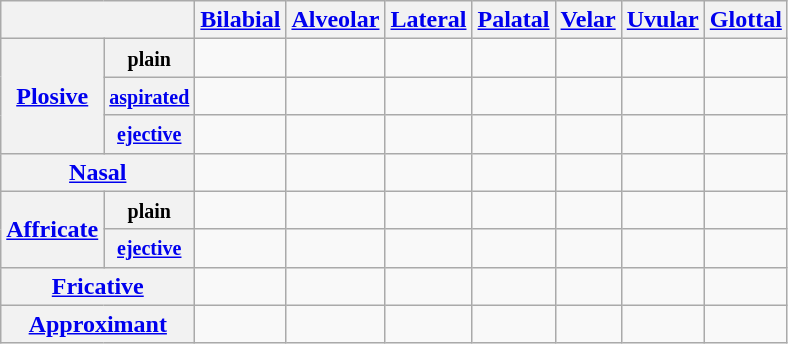<table class="wikitable" style="text-align:center;">
<tr>
<th colspan="2"></th>
<th><a href='#'>Bilabial</a></th>
<th><a href='#'>Alveolar</a></th>
<th><a href='#'>Lateral</a></th>
<th><a href='#'>Palatal</a></th>
<th><a href='#'>Velar</a></th>
<th><a href='#'>Uvular</a></th>
<th><a href='#'>Glottal</a></th>
</tr>
<tr>
<th rowspan="3"><a href='#'>Plosive</a></th>
<th><small>plain</small></th>
<td></td>
<td></td>
<td></td>
<td></td>
<td></td>
<td></td>
<td></td>
</tr>
<tr>
<th><small><a href='#'>aspirated</a></small></th>
<td></td>
<td></td>
<td></td>
<td></td>
<td></td>
<td></td>
<td></td>
</tr>
<tr>
<th><small><a href='#'>ejective</a></small></th>
<td></td>
<td></td>
<td></td>
<td></td>
<td></td>
<td></td>
<td></td>
</tr>
<tr>
<th colspan="2"><a href='#'>Nasal</a></th>
<td></td>
<td></td>
<td></td>
<td></td>
<td></td>
<td></td>
<td></td>
</tr>
<tr>
<th rowspan="2"><a href='#'>Affricate</a></th>
<th><small>plain</small></th>
<td></td>
<td></td>
<td></td>
<td></td>
<td></td>
<td></td>
<td></td>
</tr>
<tr>
<th><small><a href='#'>ejective</a></small></th>
<td></td>
<td></td>
<td></td>
<td></td>
<td></td>
<td></td>
<td></td>
</tr>
<tr>
<th colspan="2"><a href='#'>Fricative</a></th>
<td></td>
<td></td>
<td></td>
<td></td>
<td></td>
<td></td>
<td></td>
</tr>
<tr>
<th colspan="2"><a href='#'>Approximant</a></th>
<td></td>
<td></td>
<td></td>
<td></td>
<td></td>
<td></td>
<td></td>
</tr>
</table>
